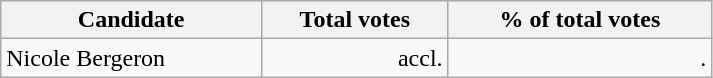<table style="width:475px;" class="wikitable">
<tr bgcolor="#EEEEEE">
<th align="left">Candidate</th>
<th align="right">Total votes</th>
<th align="right">% of total votes</th>
</tr>
<tr>
<td align="left">Nicole Bergeron</td>
<td align="right">accl.</td>
<td align="right">.</td>
</tr>
</table>
